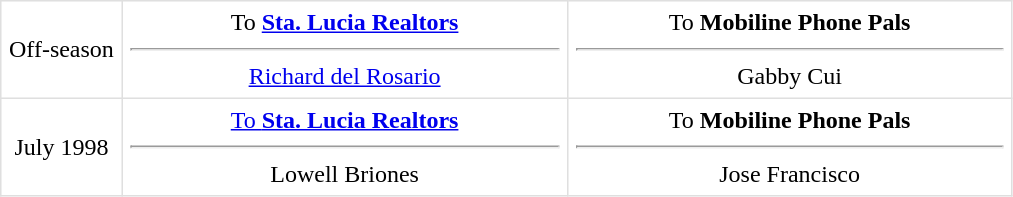<table border=1 style="border-collapse:collapse; text-align: center" bordercolor="#DFDFDF"  cellpadding="5">
<tr>
<td>Off-season</td>
<td>To <strong><a href='#'>Sta. Lucia Realtors</a></strong><hr><a href='#'>Richard del Rosario</a></td>
<td>To <strong>Mobiline Phone Pals</strong><hr>Gabby Cui</td>
</tr>
<tr>
<td style="width:12%">July 1998 <br></td>
<td style="width:44%" valign="top"><a href='#'>To <strong>Sta. Lucia Realtors</strong></a><hr>Lowell Briones</td>
<td style="width:44%" valign="top">To <strong>Mobiline Phone Pals</strong><hr>Jose Francisco</td>
</tr>
</table>
